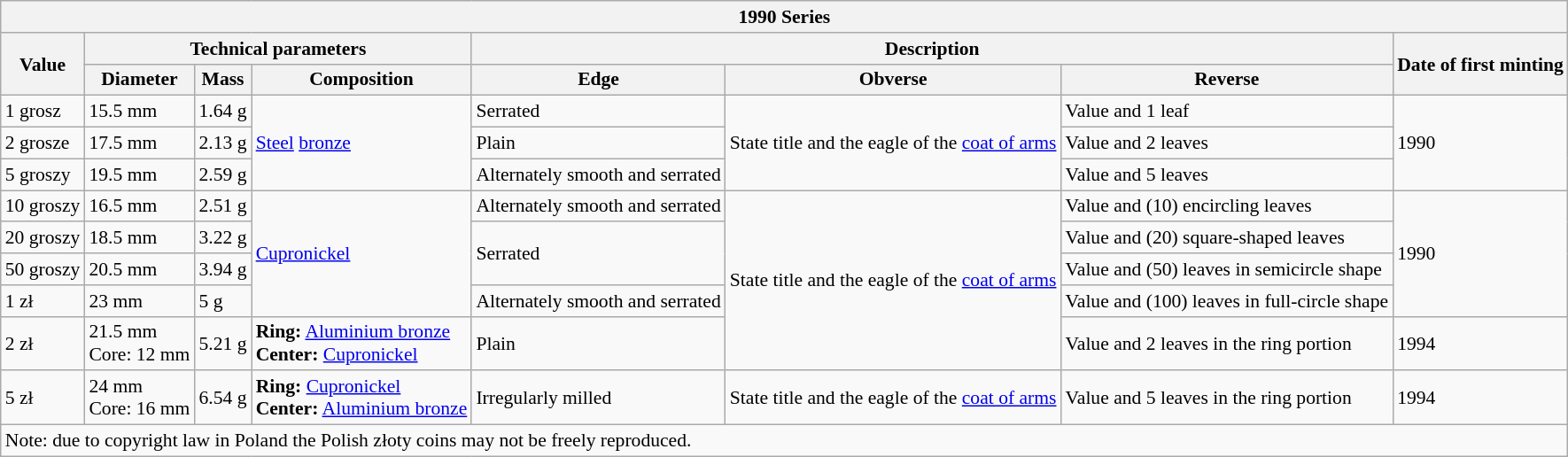<table class="wikitable" style="font-size: 90%">
<tr>
<th colspan="8">1990 Series </th>
</tr>
<tr>
<th rowspan="2">Value</th>
<th colspan="3">Technical parameters</th>
<th colspan="3">Description</th>
<th rowspan="2">Date of first minting</th>
</tr>
<tr>
<th>Diameter</th>
<th>Mass</th>
<th>Composition</th>
<th>Edge</th>
<th>Obverse</th>
<th>Reverse</th>
</tr>
<tr>
<td>1 grosz</td>
<td>15.5 mm</td>
<td>1.64 g</td>
<td rowspan="3"><a href='#'>Steel</a> <a href='#'>bronze</a></td>
<td>Serrated</td>
<td rowspan="3">State title and the eagle of the <a href='#'>coat of arms</a></td>
<td>Value and 1 leaf</td>
<td rowspan="3">1990</td>
</tr>
<tr>
<td>2 grosze</td>
<td>17.5 mm</td>
<td>2.13 g</td>
<td>Plain</td>
<td>Value and 2 leaves</td>
</tr>
<tr>
<td>5 groszy</td>
<td>19.5 mm</td>
<td>2.59 g</td>
<td>Alternately smooth and serrated</td>
<td>Value and 5 leaves</td>
</tr>
<tr>
<td>10 groszy</td>
<td>16.5 mm</td>
<td>2.51 g</td>
<td rowspan="4"><a href='#'>Cupronickel</a></td>
<td>Alternately smooth and serrated</td>
<td rowspan="5">State title and the eagle of the <a href='#'>coat of arms</a></td>
<td>Value and (10) encircling leaves</td>
<td rowspan="4">1990</td>
</tr>
<tr>
<td>20 groszy</td>
<td>18.5 mm</td>
<td>3.22 g</td>
<td rowspan="2">Serrated</td>
<td>Value and (20) square-shaped leaves</td>
</tr>
<tr>
<td>50 groszy</td>
<td>20.5 mm</td>
<td>3.94 g</td>
<td>Value and (50) leaves in semicircle shape</td>
</tr>
<tr>
<td>1 zł</td>
<td>23 mm</td>
<td>5 g</td>
<td>Alternately smooth and serrated</td>
<td>Value and (100) leaves in full-circle shape</td>
</tr>
<tr>
<td>2 zł</td>
<td>21.5 mm<br>Core: 12 mm</td>
<td>5.21 g</td>
<td><strong>Ring:</strong> <a href='#'>Aluminium bronze</a><br><strong>Center:</strong> <a href='#'>Cupronickel</a></td>
<td>Plain</td>
<td>Value and 2 leaves in the ring portion</td>
<td>1994</td>
</tr>
<tr>
<td>5 zł</td>
<td>24 mm<br>Core: 16 mm</td>
<td>6.54 g</td>
<td><strong>Ring:</strong> <a href='#'>Cupronickel</a><br><strong>Center:</strong> <a href='#'>Aluminium bronze</a></td>
<td>Irregularly milled</td>
<td>State title and the eagle of the <a href='#'>coat of arms</a></td>
<td>Value and 5 leaves in the ring portion</td>
<td>1994</td>
</tr>
<tr>
<td colspan="8">Note: due to copyright law in Poland the Polish złoty coins may not be freely reproduced.</td>
</tr>
</table>
